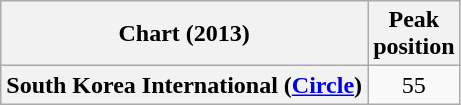<table class="wikitable plainrowheaders">
<tr>
<th scope="col">Chart (2013)</th>
<th>Peak<br>position</th>
</tr>
<tr>
<th scope="row">South Korea International (<a href='#'>Circle</a>)</th>
<td align="center">55</td>
</tr>
</table>
